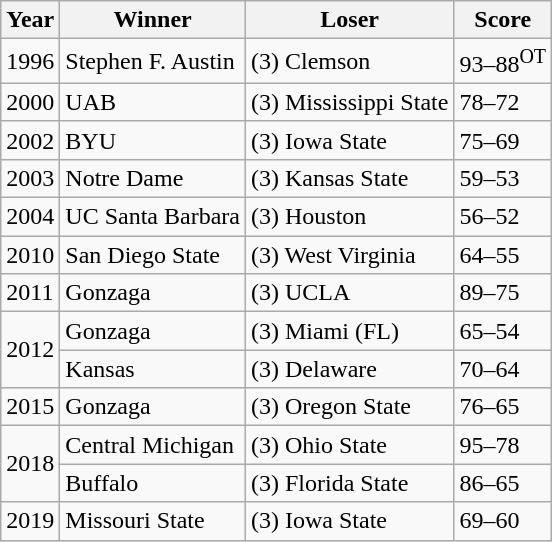<table class="wikitable">
<tr>
<th>Year</th>
<th>Winner</th>
<th>Loser</th>
<th>Score</th>
</tr>
<tr --->
<td>1996</td>
<td>Stephen F. Austin</td>
<td>(3) Clemson</td>
<td>93–88<sup>OT</sup></td>
</tr>
<tr --->
<td>2000</td>
<td>UAB</td>
<td>(3) Mississippi State</td>
<td>78–72</td>
</tr>
<tr --->
<td>2002</td>
<td>BYU</td>
<td>(3) Iowa State</td>
<td>75–69</td>
</tr>
<tr --->
<td>2003</td>
<td>Notre Dame</td>
<td>(3) Kansas State</td>
<td>59–53</td>
</tr>
<tr --->
<td>2004</td>
<td>UC Santa Barbara</td>
<td>(3) Houston</td>
<td>56–52</td>
</tr>
<tr --->
<td>2010</td>
<td>San Diego State</td>
<td>(3) West Virginia</td>
<td>64–55</td>
</tr>
<tr --->
<td>2011</td>
<td>Gonzaga</td>
<td>(3) UCLA</td>
<td>89–75</td>
</tr>
<tr --->
<td rowspan="2">2012</td>
<td>Gonzaga</td>
<td>(3) Miami (FL)</td>
<td>65–54</td>
</tr>
<tr --->
<td>Kansas</td>
<td>(3) Delaware</td>
<td>70–64</td>
</tr>
<tr --->
<td>2015</td>
<td>Gonzaga</td>
<td>(3) Oregon State</td>
<td>76–65</td>
</tr>
<tr --->
<td rowspan="2">2018</td>
<td>Central Michigan</td>
<td>(3) Ohio State</td>
<td>95–78</td>
</tr>
<tr --->
<td>Buffalo</td>
<td>(3) Florida State</td>
<td>86–65</td>
</tr>
<tr --->
<td>2019</td>
<td>Missouri State</td>
<td>(3) Iowa State</td>
<td>69–60</td>
</tr>
</table>
